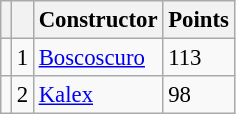<table class="wikitable" style="font-size: 95%;">
<tr>
<th></th>
<th></th>
<th>Constructor</th>
<th>Points</th>
</tr>
<tr>
<td></td>
<td align=center>1</td>
<td> <a href='#'>Boscoscuro</a></td>
<td align=left>113</td>
</tr>
<tr>
<td></td>
<td align=center>2</td>
<td> <a href='#'>Kalex</a></td>
<td align=left>98</td>
</tr>
</table>
